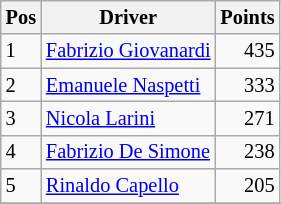<table class="wikitable" style="font-size: 85%;">
<tr>
<th>Pos</th>
<th>Driver</th>
<th>Points</th>
</tr>
<tr>
<td>1</td>
<td> <a href='#'>Fabrizio Giovanardi</a></td>
<td align="right">435</td>
</tr>
<tr>
<td>2</td>
<td> <a href='#'>Emanuele Naspetti</a></td>
<td align="right">333</td>
</tr>
<tr>
<td>3</td>
<td> <a href='#'>Nicola Larini</a></td>
<td align="right">271</td>
</tr>
<tr>
<td>4</td>
<td> <a href='#'>Fabrizio De Simone</a></td>
<td align="right">238</td>
</tr>
<tr>
<td>5</td>
<td> <a href='#'>Rinaldo Capello</a></td>
<td align="right">205</td>
</tr>
<tr>
</tr>
</table>
